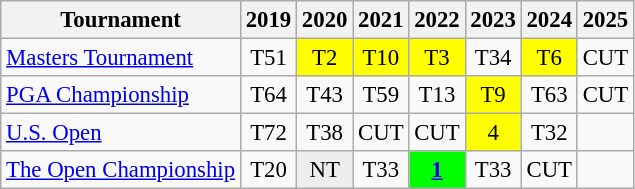<table class="wikitable" style="font-size:95%;text-align:center;">
<tr>
<th>Tournament</th>
<th>2019</th>
<th>2020</th>
<th>2021</th>
<th>2022</th>
<th>2023</th>
<th>2024</th>
<th>2025</th>
</tr>
<tr>
<td align=left><a href='#'>Masters Tournament</a></td>
<td>T51</td>
<td style="background:yellow;">T2</td>
<td style="background:yellow;">T10</td>
<td style="background:yellow;">T3</td>
<td>T34</td>
<td style="background:yellow;">T6</td>
<td>CUT</td>
</tr>
<tr>
<td align=left><a href='#'>PGA Championship</a></td>
<td>T64</td>
<td>T43</td>
<td>T59</td>
<td>T13</td>
<td style="background:yellow;">T9</td>
<td>T63</td>
<td>CUT</td>
</tr>
<tr>
<td align=left><a href='#'>U.S. Open</a></td>
<td>T72</td>
<td>T38</td>
<td>CUT</td>
<td>CUT</td>
<td style="background:yellow;">4</td>
<td>T32</td>
<td></td>
</tr>
<tr>
<td align=left><a href='#'>The Open Championship</a></td>
<td>T20</td>
<td style="background:#eeeeee;">NT</td>
<td>T33</td>
<td style="background:lime;"><strong><a href='#'>1</a></strong></td>
<td>T33</td>
<td>CUT</td>
<td></td>
</tr>
</table>
